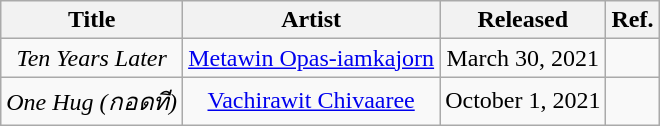<table class="wikitable plainrowheaders" style="text-align:center;">
<tr>
<th>Title</th>
<th>Artist</th>
<th>Released</th>
<th>Ref.</th>
</tr>
<tr>
<td><em>Ten Years Later</em></td>
<td><a href='#'>Metawin Opas-iamkajorn</a></td>
<td>March 30, 2021</td>
<td></td>
</tr>
<tr>
<td><em>One Hug (กอดที)</em></td>
<td><a href='#'>Vachirawit Chivaaree</a></td>
<td>October 1, 2021</td>
<td></td>
</tr>
</table>
